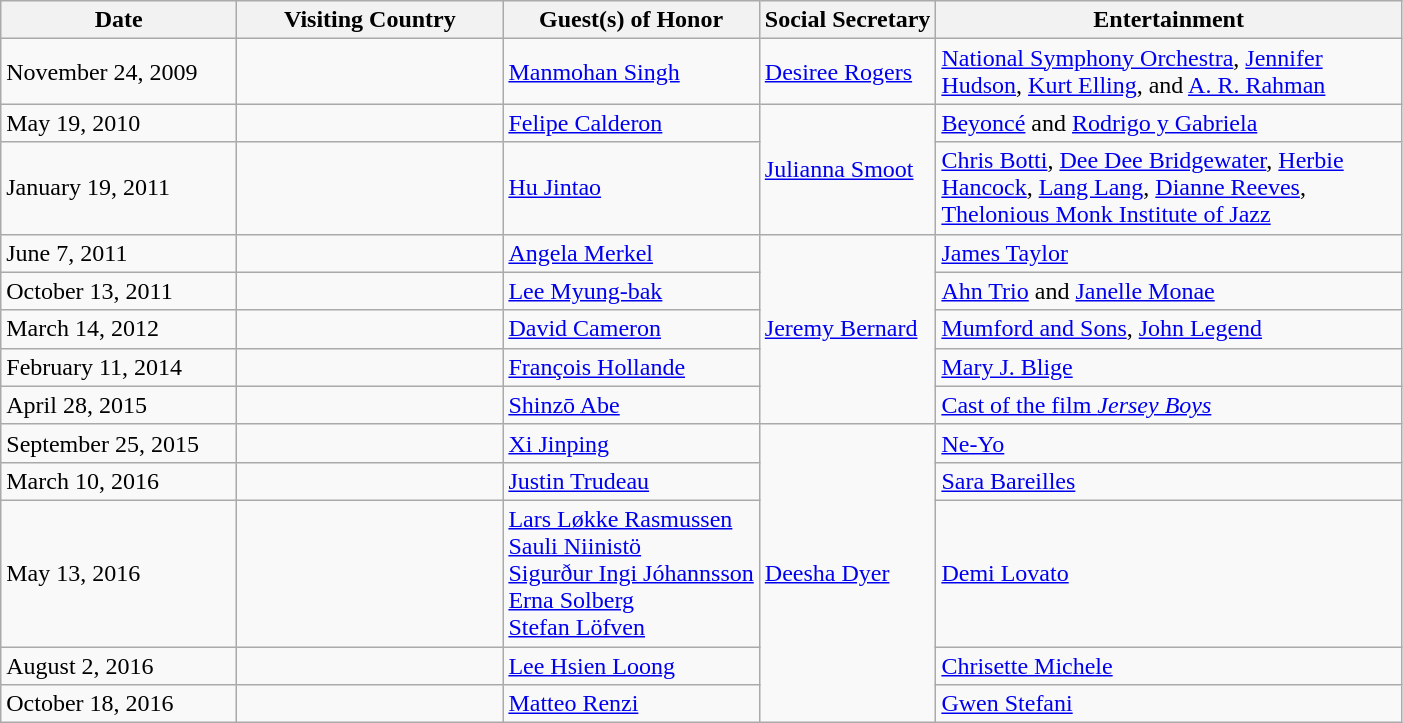<table class="wikitable">
<tr>
<th scope="col" style="width:150px;">Date</th>
<th scope="col" style="width:170px;">Visiting Country</th>
<th>Guest(s) of Honor</th>
<th>Social Secretary</th>
<th scope="col" style="width:303px;">Entertainment</th>
</tr>
<tr>
<td>November 24, 2009</td>
<td></td>
<td><a href='#'>Manmohan Singh</a></td>
<td><a href='#'>Desiree Rogers</a></td>
<td><a href='#'>National Symphony Orchestra</a>, <a href='#'>Jennifer Hudson</a>, <a href='#'>Kurt Elling</a>, and <a href='#'>A. R. Rahman</a></td>
</tr>
<tr>
<td>May 19, 2010</td>
<td></td>
<td><a href='#'>Felipe Calderon</a></td>
<td rowspan="2"><a href='#'>Julianna Smoot</a></td>
<td><a href='#'>Beyoncé</a> and <a href='#'>Rodrigo y Gabriela</a></td>
</tr>
<tr>
<td>January 19, 2011</td>
<td></td>
<td><a href='#'>Hu Jintao</a></td>
<td><a href='#'>Chris Botti</a>, <a href='#'>Dee Dee Bridgewater</a>, <a href='#'>Herbie Hancock</a>,  <a href='#'>Lang Lang</a>, <a href='#'>Dianne Reeves</a>, <a href='#'>Thelonious Monk Institute of Jazz</a></td>
</tr>
<tr>
<td>June 7, 2011</td>
<td></td>
<td><a href='#'>Angela Merkel</a></td>
<td rowspan="5"><a href='#'>Jeremy Bernard</a></td>
<td><a href='#'>James Taylor</a></td>
</tr>
<tr>
<td>October 13, 2011</td>
<td></td>
<td><a href='#'>Lee Myung-bak</a></td>
<td><a href='#'>Ahn Trio</a> and <a href='#'>Janelle Monae</a></td>
</tr>
<tr>
<td>March 14, 2012</td>
<td></td>
<td><a href='#'>David Cameron</a></td>
<td><a href='#'>Mumford and Sons</a>, <a href='#'>John Legend</a></td>
</tr>
<tr>
<td>February 11, 2014</td>
<td></td>
<td><a href='#'>François Hollande</a></td>
<td><a href='#'>Mary J. Blige</a></td>
</tr>
<tr>
<td>April 28, 2015</td>
<td></td>
<td><a href='#'>Shinzō Abe</a></td>
<td><a href='#'>Cast of the film <em>Jersey Boys</em></a></td>
</tr>
<tr>
<td>September 25, 2015</td>
<td></td>
<td><a href='#'>Xi Jinping</a></td>
<td rowspan="5"><a href='#'>Deesha Dyer</a></td>
<td><a href='#'>Ne-Yo</a></td>
</tr>
<tr>
<td>March 10, 2016</td>
<td></td>
<td><a href='#'>Justin Trudeau</a></td>
<td><a href='#'>Sara Bareilles</a></td>
</tr>
<tr>
<td>May 13, 2016</td>
<td><br><br><br><br></td>
<td><a href='#'>Lars Løkke Rasmussen</a><br><a href='#'>Sauli Niinistö</a><br><a href='#'>Sigurður Ingi Jóhannsson</a><br><a href='#'>Erna Solberg</a><br><a href='#'>Stefan Löfven</a></td>
<td><a href='#'>Demi Lovato</a></td>
</tr>
<tr>
<td>August 2, 2016</td>
<td></td>
<td><a href='#'>Lee Hsien Loong</a></td>
<td><a href='#'>Chrisette Michele</a></td>
</tr>
<tr>
<td>October 18, 2016</td>
<td></td>
<td><a href='#'>Matteo Renzi</a></td>
<td><a href='#'>Gwen Stefani</a></td>
</tr>
</table>
